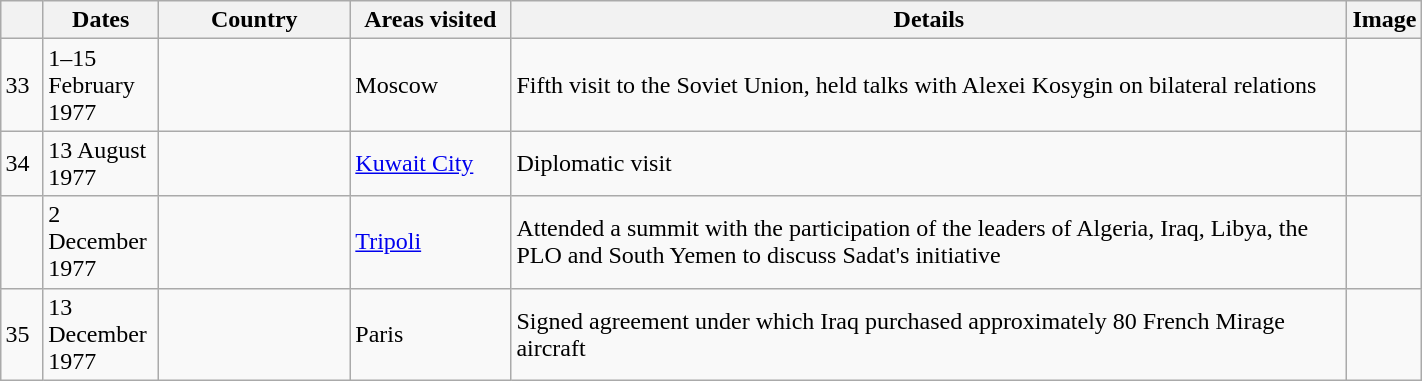<table class="wikitable sortable" border="1" style="margin: 1em auto 1em auto">
<tr>
<th style="width: 3%;"></th>
<th width="70">Dates</th>
<th width="120">Country</th>
<th width="100">Areas visited</th>
<th width="550">Details</th>
<th>Image</th>
</tr>
<tr>
<td>33</td>
<td>1–15 February 1977</td>
<td></td>
<td>Moscow</td>
<td>Fifth visit to the Soviet Union, held talks with Alexei Kosygin on bilateral relations</td>
<td></td>
</tr>
<tr>
<td>34</td>
<td>13 August 1977</td>
<td></td>
<td><a href='#'>Kuwait City</a></td>
<td>Diplomatic visit</td>
<td></td>
</tr>
<tr>
<td></td>
<td>2 December 1977</td>
<td></td>
<td><a href='#'>Tripoli</a></td>
<td>Attended a summit with the participation of the leaders of Algeria, Iraq, Libya, the PLO and South Yemen to discuss Sadat's initiative</td>
<td></td>
</tr>
<tr>
<td>35</td>
<td>13 December 1977</td>
<td></td>
<td>Paris</td>
<td>Signed agreement under which Iraq purchased approximately 80 French Mirage aircraft</td>
<td></td>
</tr>
</table>
